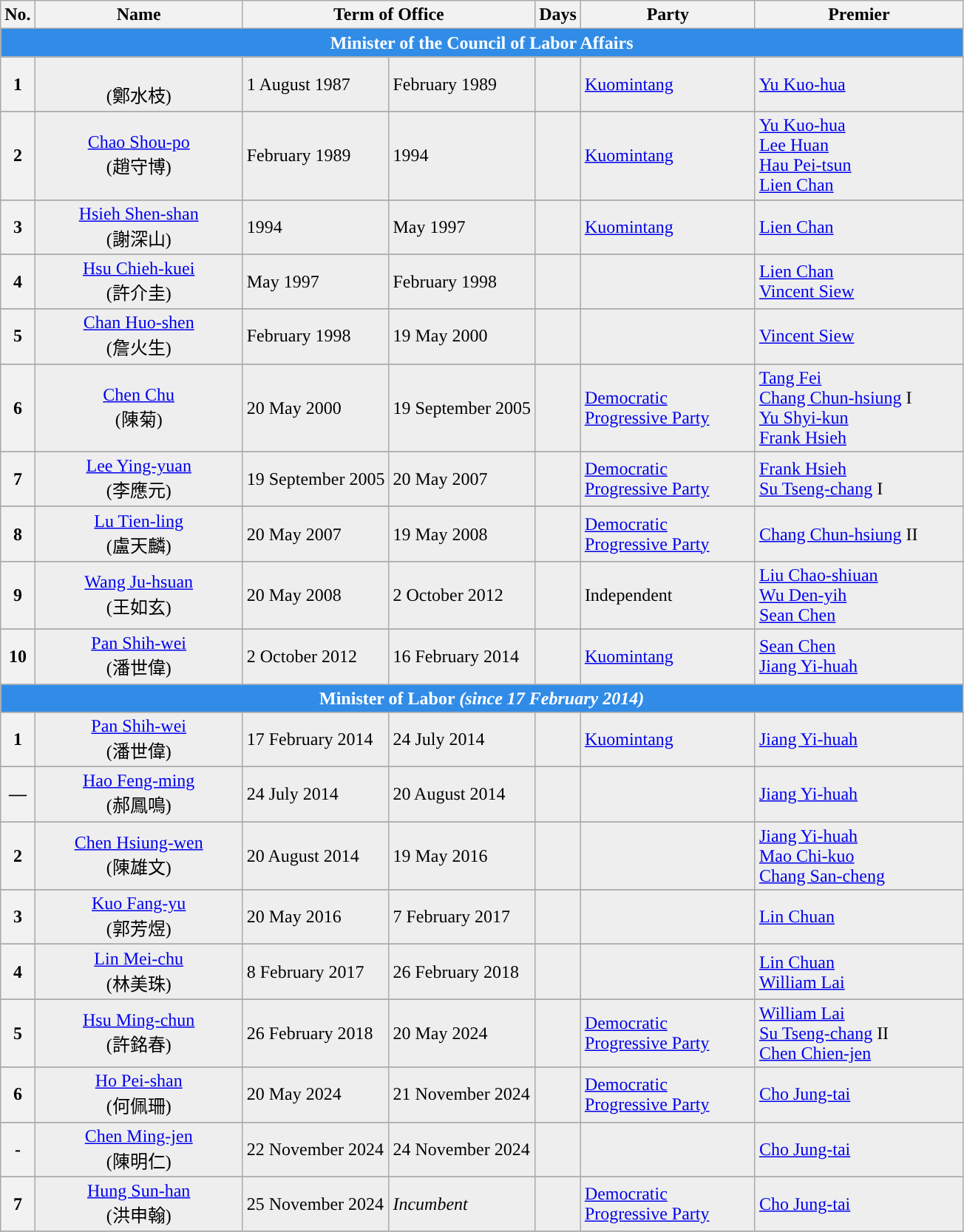<table class="wikitable">
<tr ->
<th>No.</th>
<th width="180">Name</th>
<th colspan=2 width="180">Term of Office</th>
<th>Days</th>
<th width="150">Party</th>
<th width="180">Premier</th>
</tr>
<tr ->
<th colspan=7 style="background:#318CE7; color:white;">Minister of the Council of Labor Affairs</th>
</tr>
<tr ->
</tr>
<tr - bgcolor=#EEEEEE>
<th style="background:">1</th>
<td align=center><br>(鄭水枝)</td>
<td>1 August 1987</td>
<td>February 1989</td>
<td></td>
<td><a href='#'>Kuomintang</a></td>
<td><a href='#'>Yu Kuo-hua</a></td>
</tr>
<tr ->
</tr>
<tr - bgcolor=#EEEEEE>
<th style="background:">2</th>
<td align=center><a href='#'>Chao Shou-po</a><br>(趙守博)</td>
<td>February 1989</td>
<td>1994</td>
<td></td>
<td><a href='#'>Kuomintang</a></td>
<td><a href='#'>Yu Kuo-hua</a><br><a href='#'>Lee Huan</a><br><a href='#'>Hau Pei-tsun</a><br><a href='#'>Lien Chan</a></td>
</tr>
<tr ->
</tr>
<tr - bgcolor=#EEEEEE>
<th style="background:">3</th>
<td align=center><a href='#'>Hsieh Shen-shan</a><br>(謝深山)</td>
<td>1994</td>
<td>May 1997</td>
<td></td>
<td><a href='#'>Kuomintang</a></td>
<td><a href='#'>Lien Chan</a></td>
</tr>
<tr ->
</tr>
<tr - bgcolor=#EEEEEE>
<th style="background:">4</th>
<td align=center><a href='#'>Hsu Chieh-kuei</a><br>(許介圭)</td>
<td>May 1997</td>
<td>February 1998</td>
<td></td>
<td></td>
<td><a href='#'>Lien Chan</a><br><a href='#'>Vincent Siew</a></td>
</tr>
<tr ->
</tr>
<tr - bgcolor=#EEEEEE>
<th style="background:">5</th>
<td align=center><a href='#'>Chan Huo-shen</a><br>(詹火生)</td>
<td>February 1998</td>
<td>19 May 2000</td>
<td></td>
<td></td>
<td><a href='#'>Vincent Siew</a></td>
</tr>
<tr ->
</tr>
<tr - bgcolor=#EEEEEE>
<th style="background:">6</th>
<td align=center><a href='#'>Chen Chu</a><br>(陳菊)</td>
<td>20 May 2000</td>
<td>19 September 2005</td>
<td></td>
<td><a href='#'>Democratic Progressive Party</a></td>
<td><a href='#'>Tang Fei</a><br><a href='#'>Chang Chun-hsiung</a> I<br><a href='#'>Yu Shyi-kun</a><br><a href='#'>Frank Hsieh</a></td>
</tr>
<tr ->
</tr>
<tr - bgcolor=#EEEEEE>
<th style="background:">7</th>
<td align=center><a href='#'>Lee Ying-yuan</a><br>(李應元)</td>
<td>19 September 2005</td>
<td>20 May 2007</td>
<td></td>
<td><a href='#'>Democratic Progressive Party</a></td>
<td><a href='#'>Frank Hsieh</a><br><a href='#'>Su Tseng-chang</a> I</td>
</tr>
<tr ->
</tr>
<tr - bgcolor=#EEEEEE>
<th style="background:">8</th>
<td align=center><a href='#'>Lu Tien-ling</a><br>(盧天麟)</td>
<td>20 May 2007</td>
<td>19 May 2008</td>
<td></td>
<td><a href='#'>Democratic Progressive Party</a></td>
<td><a href='#'>Chang Chun-hsiung</a> II</td>
</tr>
<tr ->
</tr>
<tr - bgcolor=#EEEEEE>
<th style="background:">9</th>
<td align=center><a href='#'>Wang Ju-hsuan</a><br>(王如玄)</td>
<td>20 May 2008</td>
<td>2 October 2012</td>
<td></td>
<td>Independent</td>
<td><a href='#'>Liu Chao-shiuan</a><br><a href='#'>Wu Den-yih</a><br><a href='#'>Sean Chen</a></td>
</tr>
<tr ->
</tr>
<tr - bgcolor=#EEEEEE>
<th style="background:">10</th>
<td align=center><a href='#'>Pan Shih-wei</a><br>(潘世偉)</td>
<td>2 October 2012</td>
<td>16 February 2014</td>
<td></td>
<td><a href='#'>Kuomintang</a></td>
<td><a href='#'>Sean Chen</a><br><a href='#'>Jiang Yi-huah</a></td>
</tr>
<tr ->
<th colspan=7 style="background:#318CE7; color:white;">Minister of Labor <em>(since 17 February 2014)</em></th>
</tr>
<tr ->
</tr>
<tr - bgcolor=#EEEEEE>
<th style="background:">1</th>
<td align=center><a href='#'>Pan Shih-wei</a><br>(潘世偉)</td>
<td>17 February 2014</td>
<td>24 July 2014</td>
<td></td>
<td><a href='#'>Kuomintang</a></td>
<td><a href='#'>Jiang Yi-huah</a></td>
</tr>
<tr ->
</tr>
<tr - bgcolor=#EEEEEE>
<th style="background:">—</th>
<td align=center><a href='#'>Hao Feng-ming</a><br>(郝鳳鳴)</td>
<td>24 July 2014</td>
<td>20 August 2014</td>
<td></td>
<td></td>
<td><a href='#'>Jiang Yi-huah</a></td>
</tr>
<tr ->
</tr>
<tr - bgcolor=#EEEEEE>
<th style="background:">2</th>
<td align=center><a href='#'>Chen Hsiung-wen</a><br>(陳雄文)</td>
<td>20 August 2014</td>
<td>19 May 2016</td>
<td></td>
<td></td>
<td><a href='#'>Jiang Yi-huah</a><br><a href='#'>Mao Chi-kuo</a><br><a href='#'>Chang San-cheng</a></td>
</tr>
<tr ->
</tr>
<tr - bgcolor=#EEEEEE>
<th style="background:">3</th>
<td align=center><a href='#'>Kuo Fang-yu</a><br>(郭芳煜)</td>
<td>20 May 2016</td>
<td>7 February 2017</td>
<td></td>
<td></td>
<td><a href='#'>Lin Chuan</a></td>
</tr>
<tr ->
</tr>
<tr - bgcolor=#EEEEEE>
<th style="background:">4</th>
<td align=center><a href='#'>Lin Mei-chu</a><br>(林美珠)</td>
<td>8 February 2017</td>
<td>26 February 2018</td>
<td></td>
<td></td>
<td><a href='#'>Lin Chuan</a><br><a href='#'>William Lai</a></td>
</tr>
<tr ->
</tr>
<tr - bgcolor=#EEEEEE>
<th style="background:">5</th>
<td align=center><a href='#'>Hsu Ming-chun</a><br>(許銘春)</td>
<td>26 February 2018</td>
<td>20 May 2024</td>
<td></td>
<td><a href='#'>Democratic Progressive Party</a></td>
<td><a href='#'>William Lai</a><br><a href='#'>Su Tseng-chang</a> II<br><a href='#'>Chen Chien-jen</a></td>
</tr>
<tr ->
</tr>
<tr - bgcolor=#EEEEEE>
<th style="background:">6</th>
<td align=center><a href='#'>Ho Pei-shan</a><br>(何佩珊)</td>
<td>20 May 2024</td>
<td>21 November 2024</td>
<td></td>
<td><a href='#'>Democratic Progressive Party</a></td>
<td><a href='#'>Cho Jung-tai</a></td>
</tr>
<tr ->
</tr>
<tr - bgcolor=#EEEEEE>
<th style="background:">-</th>
<td align=center><a href='#'>Chen Ming-jen</a><br>(陳明仁)</td>
<td>22 November 2024</td>
<td>24 November 2024</td>
<td></td>
<td></td>
<td><a href='#'>Cho Jung-tai</a></td>
</tr>
<tr ->
</tr>
<tr - bgcolor=#EEEEEE>
<th style="background:">7</th>
<td align=center><a href='#'>Hung Sun-han</a><br>(洪申翰)</td>
<td>25 November 2024</td>
<td><em>Incumbent</td>
<td></td>
<td><a href='#'>Democratic Progressive Party</a></td>
<td><a href='#'>Cho Jung-tai</a></td>
</tr>
<tr ->
</tr>
</table>
